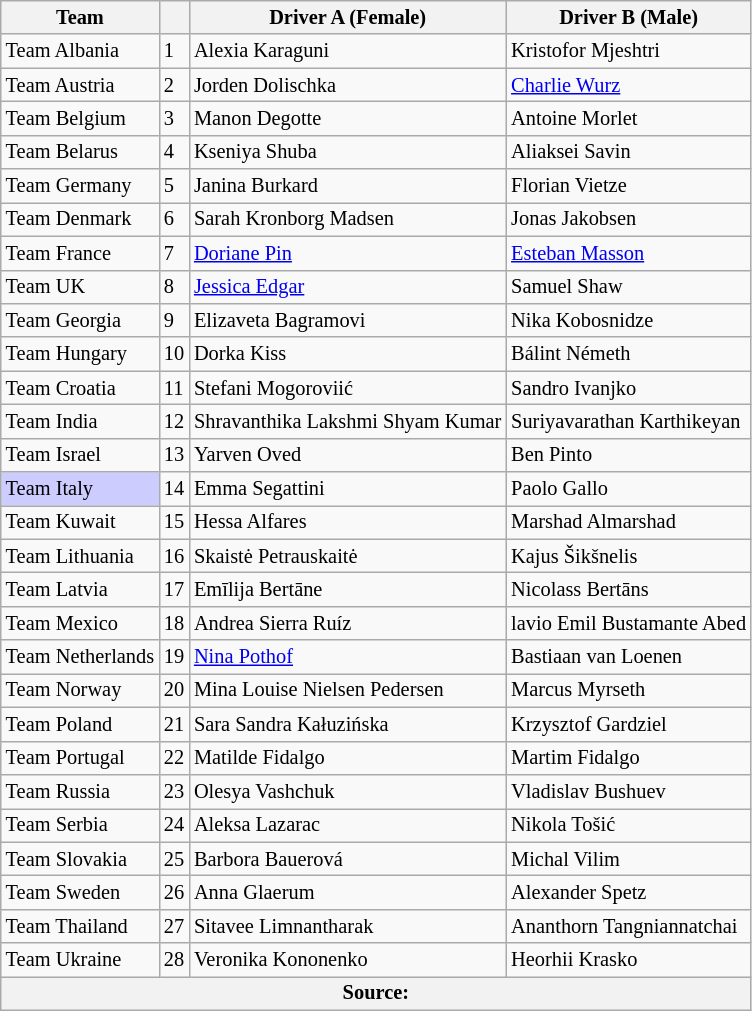<table class="wikitable" style="font-size: 85%;">
<tr>
<th>Team</th>
<th></th>
<th>Driver A (Female)</th>
<th>Driver B (Male)</th>
</tr>
<tr>
<td> Team Albania</td>
<td>1</td>
<td>Alexia Karaguni</td>
<td>Kristofor Mjeshtri</td>
</tr>
<tr>
<td> Team Austria</td>
<td>2</td>
<td>Jorden Dolischka</td>
<td><a href='#'>Charlie Wurz</a></td>
</tr>
<tr>
<td> Team Belgium</td>
<td>3</td>
<td>Manon Degotte</td>
<td>Antoine Morlet</td>
</tr>
<tr>
<td> Team Belarus</td>
<td>4</td>
<td>Kseniya Shuba</td>
<td>Aliaksei Savin</td>
</tr>
<tr>
<td> Team Germany</td>
<td>5</td>
<td>Janina Burkard</td>
<td>Florian Vietze</td>
</tr>
<tr>
<td> Team Denmark</td>
<td>6</td>
<td>Sarah Kronborg Madsen</td>
<td>Jonas Jakobsen</td>
</tr>
<tr>
<td> Team France</td>
<td>7</td>
<td><a href='#'>Doriane Pin</a></td>
<td><a href='#'>Esteban Masson</a></td>
</tr>
<tr>
<td> Team UK</td>
<td>8</td>
<td><a href='#'>Jessica Edgar</a></td>
<td>Samuel Shaw</td>
</tr>
<tr>
<td> Team Georgia</td>
<td>9</td>
<td>Elizaveta Bagramovi</td>
<td>Nika Kobosnidze</td>
</tr>
<tr>
<td> Team Hungary</td>
<td>10</td>
<td>Dorka Kiss</td>
<td>Bálint Németh</td>
</tr>
<tr>
<td> Team Croatia</td>
<td>11</td>
<td>Stefani Mogoroviić</td>
<td>Sandro Ivanjko</td>
</tr>
<tr>
<td> Team India</td>
<td>12</td>
<td>Shravanthika Lakshmi Shyam Kumar</td>
<td>Suriyavarathan Karthikeyan</td>
</tr>
<tr>
<td> Team Israel</td>
<td>13</td>
<td>Yarven Oved</td>
<td>Ben Pinto</td>
</tr>
<tr>
<td style="background:#ccccff"> Team Italy</td>
<td>14</td>
<td>Emma Segattini</td>
<td>Paolo Gallo</td>
</tr>
<tr>
<td> Team Kuwait</td>
<td>15</td>
<td>Hessa Alfares</td>
<td>Marshad Almarshad</td>
</tr>
<tr>
<td> Team Lithuania</td>
<td>16</td>
<td>Skaistė Petrauskaitė</td>
<td>Kajus Šikšnelis</td>
</tr>
<tr>
<td> Team Latvia</td>
<td>17</td>
<td>Emīlija Bertāne</td>
<td>Nicolass Bertāns</td>
</tr>
<tr>
<td> Team Mexico</td>
<td>18</td>
<td>Andrea Sierra Ruíz</td>
<td>lavio Emil Bustamante Abed</td>
</tr>
<tr>
<td> Team Netherlands</td>
<td>19</td>
<td><a href='#'>Nina Pothof</a></td>
<td>Bastiaan van Loenen</td>
</tr>
<tr>
<td> Team Norway</td>
<td>20</td>
<td>Mina Louise Nielsen Pedersen</td>
<td>Marcus Myrseth</td>
</tr>
<tr>
<td> Team Poland</td>
<td>21</td>
<td>Sara Sandra Kałuzińska</td>
<td>Krzysztof Gardziel</td>
</tr>
<tr>
<td> Team Portugal</td>
<td>22</td>
<td>Matilde Fidalgo</td>
<td>Martim Fidalgo</td>
</tr>
<tr>
<td> Team Russia</td>
<td>23</td>
<td>Olesya Vashchuk</td>
<td>Vladislav Bushuev</td>
</tr>
<tr>
<td> Team Serbia</td>
<td>24</td>
<td>Aleksa Lazarac</td>
<td>Nikola Tošić</td>
</tr>
<tr>
<td> Team Slovakia</td>
<td>25</td>
<td>Barbora Bauerová</td>
<td>Michal Vilim</td>
</tr>
<tr>
<td> Team Sweden</td>
<td>26</td>
<td>Anna Glaerum</td>
<td>Alexander Spetz</td>
</tr>
<tr>
<td> Team Thailand</td>
<td>27</td>
<td>Sitavee Limnantharak</td>
<td>Ananthorn Tangniannatchai</td>
</tr>
<tr>
<td> Team Ukraine</td>
<td>28</td>
<td>Veronika Kononenko</td>
<td>Heorhii Krasko</td>
</tr>
<tr>
<th colspan=4>Source:</th>
</tr>
</table>
